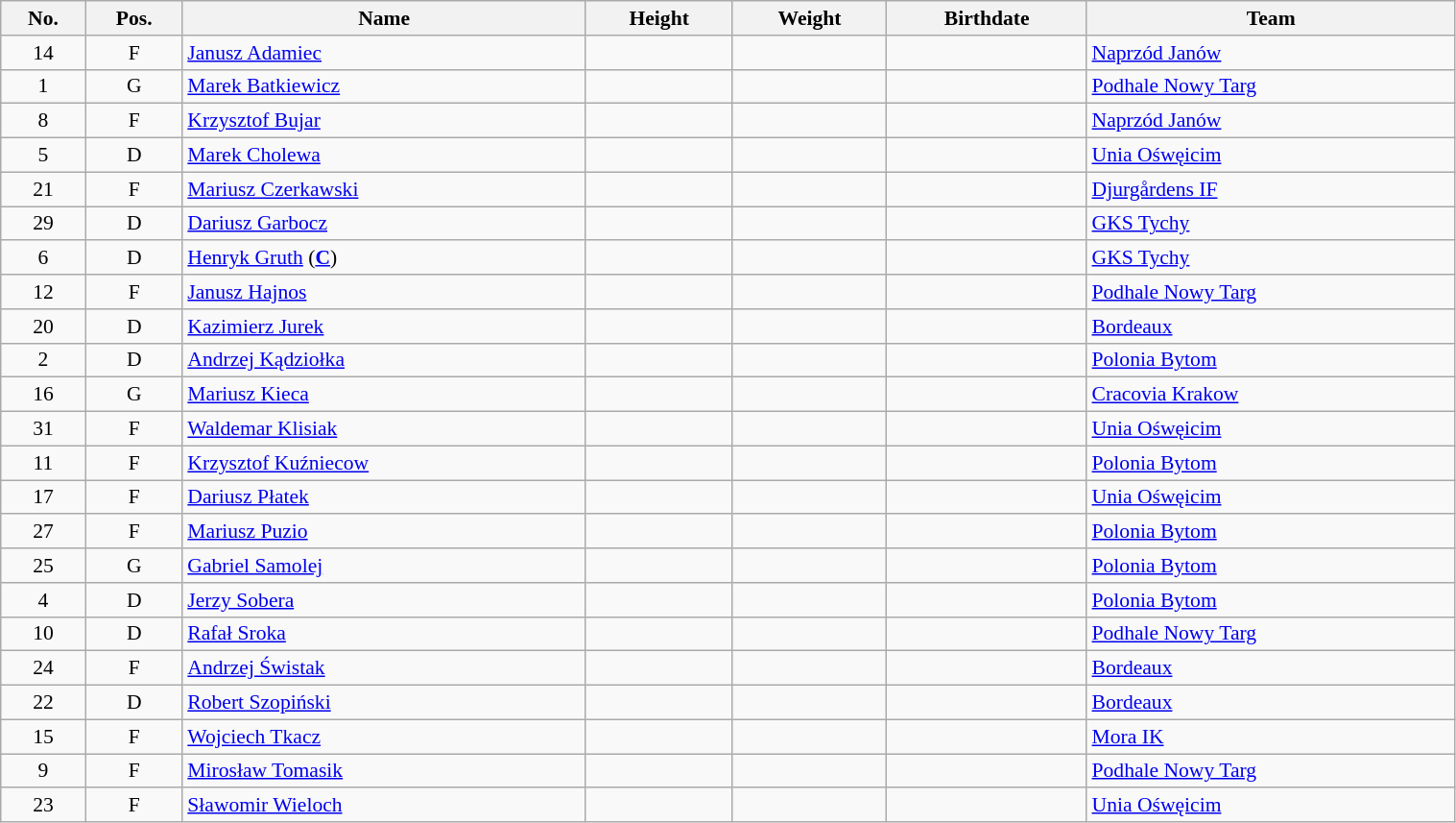<table class="wikitable sortable" width="80%" style="font-size: 90%; text-align: center;">
<tr>
<th>No.</th>
<th>Pos.</th>
<th>Name</th>
<th>Height</th>
<th>Weight</th>
<th>Birthdate</th>
<th>Team</th>
</tr>
<tr>
<td>14</td>
<td>F</td>
<td style="text-align:left;"><a href='#'>Janusz Adamiec</a></td>
<td></td>
<td></td>
<td style="text-align:right;"></td>
<td style="text-align:left;"> <a href='#'>Naprzód Janów</a></td>
</tr>
<tr>
<td>1</td>
<td>G</td>
<td style="text-align:left;"><a href='#'>Marek Batkiewicz</a></td>
<td></td>
<td></td>
<td style="text-align:right;"></td>
<td style="text-align:left;"> <a href='#'>Podhale Nowy Targ</a></td>
</tr>
<tr>
<td>8</td>
<td>F</td>
<td style="text-align:left;"><a href='#'>Krzysztof Bujar</a></td>
<td></td>
<td></td>
<td style="text-align:right;"></td>
<td style="text-align:left;"> <a href='#'>Naprzód Janów</a></td>
</tr>
<tr>
<td>5</td>
<td>D</td>
<td style="text-align:left;"><a href='#'>Marek Cholewa</a></td>
<td></td>
<td></td>
<td style="text-align:right;"></td>
<td style="text-align:left;"> <a href='#'>Unia Ośwęicim</a></td>
</tr>
<tr>
<td>21</td>
<td>F</td>
<td style="text-align:left;"><a href='#'>Mariusz Czerkawski</a></td>
<td></td>
<td></td>
<td style="text-align:right;"></td>
<td style="text-align:left;"> <a href='#'>Djurgårdens IF</a></td>
</tr>
<tr>
<td>29</td>
<td>D</td>
<td style="text-align:left;"><a href='#'>Dariusz Garbocz</a></td>
<td></td>
<td></td>
<td style="text-align:right;"></td>
<td style="text-align:left;"> <a href='#'>GKS Tychy</a></td>
</tr>
<tr>
<td>6</td>
<td>D</td>
<td style="text-align:left;"><a href='#'>Henryk Gruth</a> (<strong><a href='#'>C</a></strong>)</td>
<td></td>
<td></td>
<td style="text-align:right;"></td>
<td style="text-align:left;"> <a href='#'>GKS Tychy</a></td>
</tr>
<tr>
<td>12</td>
<td>F</td>
<td style="text-align:left;"><a href='#'>Janusz Hajnos</a></td>
<td></td>
<td></td>
<td style="text-align:right;"></td>
<td style="text-align:left;"> <a href='#'>Podhale Nowy Targ</a></td>
</tr>
<tr>
<td>20</td>
<td>D</td>
<td style="text-align:left;"><a href='#'>Kazimierz Jurek</a></td>
<td></td>
<td></td>
<td style="text-align:right;"></td>
<td style="text-align:left;"> <a href='#'>Bordeaux</a></td>
</tr>
<tr>
<td>2</td>
<td>D</td>
<td style="text-align:left;"><a href='#'>Andrzej Kądziołka</a></td>
<td></td>
<td></td>
<td style="text-align:right;"></td>
<td style="text-align:left;"> <a href='#'>Polonia Bytom</a></td>
</tr>
<tr>
<td>16</td>
<td>G</td>
<td style="text-align:left;"><a href='#'>Mariusz Kieca</a></td>
<td></td>
<td></td>
<td style="text-align:right;"></td>
<td style="text-align:left;"> <a href='#'>Cracovia Krakow</a></td>
</tr>
<tr>
<td>31</td>
<td>F</td>
<td style="text-align:left;"><a href='#'>Waldemar Klisiak</a></td>
<td></td>
<td></td>
<td style="text-align:right;"></td>
<td style="text-align:left;"> <a href='#'>Unia Ośwęicim</a></td>
</tr>
<tr>
<td>11</td>
<td>F</td>
<td style="text-align:left;"><a href='#'>Krzysztof Kuźniecow</a></td>
<td></td>
<td></td>
<td style="text-align:right;"></td>
<td style="text-align:left;"> <a href='#'>Polonia Bytom</a></td>
</tr>
<tr>
<td>17</td>
<td>F</td>
<td style="text-align:left;"><a href='#'>Dariusz Płatek</a></td>
<td></td>
<td></td>
<td style="text-align:right;"></td>
<td style="text-align:left;"> <a href='#'>Unia Ośwęicim</a></td>
</tr>
<tr>
<td>27</td>
<td>F</td>
<td style="text-align:left;"><a href='#'>Mariusz Puzio</a></td>
<td></td>
<td></td>
<td style="text-align:right;"></td>
<td style="text-align:left;"> <a href='#'>Polonia Bytom</a></td>
</tr>
<tr>
<td>25</td>
<td>G</td>
<td style="text-align:left;"><a href='#'>Gabriel Samolej</a></td>
<td></td>
<td></td>
<td style="text-align:right;"></td>
<td style="text-align:left;"> <a href='#'>Polonia Bytom</a></td>
</tr>
<tr>
<td>4</td>
<td>D</td>
<td style="text-align:left;"><a href='#'>Jerzy Sobera</a></td>
<td></td>
<td></td>
<td style="text-align:right;"></td>
<td style="text-align:left;"> <a href='#'>Polonia Bytom</a></td>
</tr>
<tr>
<td>10</td>
<td>D</td>
<td style="text-align:left;"><a href='#'>Rafał Sroka</a></td>
<td></td>
<td></td>
<td style="text-align:right;"></td>
<td style="text-align:left;"> <a href='#'>Podhale Nowy Targ</a></td>
</tr>
<tr>
<td>24</td>
<td>F</td>
<td style="text-align:left;"><a href='#'>Andrzej Świstak</a></td>
<td></td>
<td></td>
<td style="text-align:right;"></td>
<td style="text-align:left;"> <a href='#'>Bordeaux</a></td>
</tr>
<tr>
<td>22</td>
<td>D</td>
<td style="text-align:left;"><a href='#'>Robert Szopiński</a></td>
<td></td>
<td></td>
<td style="text-align:right;"></td>
<td style="text-align:left;"> <a href='#'>Bordeaux</a></td>
</tr>
<tr>
<td>15</td>
<td>F</td>
<td style="text-align:left;"><a href='#'>Wojciech Tkacz</a></td>
<td></td>
<td></td>
<td style="text-align:right;"></td>
<td style="text-align:left;"> <a href='#'>Mora IK</a></td>
</tr>
<tr>
<td>9</td>
<td>F</td>
<td style="text-align:left;"><a href='#'>Mirosław Tomasik</a></td>
<td></td>
<td></td>
<td style="text-align:right;"></td>
<td style="text-align:left;"> <a href='#'>Podhale Nowy Targ</a></td>
</tr>
<tr>
<td>23</td>
<td>F</td>
<td style="text-align:left;"><a href='#'>Sławomir Wieloch</a></td>
<td></td>
<td></td>
<td style="text-align:right;"></td>
<td style="text-align:left;"> <a href='#'>Unia Ośwęicim</a></td>
</tr>
</table>
